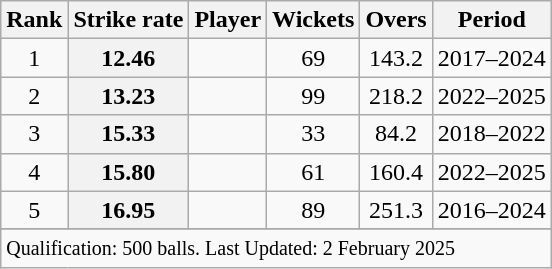<table class="wikitable sortable">
<tr>
<th scope=col>Rank</th>
<th scope=col>Strike rate</th>
<th scope=col>Player</th>
<th scope=col>Wickets</th>
<th scope=col>Overs</th>
<th scope=col>Period</th>
</tr>
<tr>
<td align=center>1</td>
<th scope=row style=text-align:center;>12.46</th>
<td></td>
<td align=center>69</td>
<td align=center>143.2</td>
<td>2017–2024</td>
</tr>
<tr>
<td align=center>2</td>
<th scope=row style=text-align:center;>13.23</th>
<td></td>
<td align=center>99</td>
<td align=center>218.2</td>
<td>2022–2025</td>
</tr>
<tr>
<td align=center>3</td>
<th scope=row style=text-align:center;>15.33</th>
<td></td>
<td align=center>33</td>
<td align=center>84.2</td>
<td>2018–2022</td>
</tr>
<tr>
<td align=center>4</td>
<th scope=row style=text-align:center;>15.80</th>
<td></td>
<td align=center>61</td>
<td align=center>160.4</td>
<td>2022–2025</td>
</tr>
<tr>
<td align=center>5</td>
<th scope=row style=text-align:center;>16.95</th>
<td></td>
<td align=center>89</td>
<td align=center>251.3</td>
<td>2016–2024</td>
</tr>
<tr>
</tr>
<tr class=sortbottom>
<td colspan=7><small>Qualification: 500 balls. Last Updated: 2 February 2025</small></td>
</tr>
</table>
